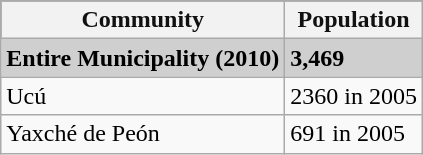<table class="wikitable">
<tr style="background:#111111; color:#111111;">
<th><strong>Community</strong></th>
<th><strong>Population</strong></th>
</tr>
<tr style="background:#CFCFCF;">
<td><strong>Entire Municipality (2010)</strong></td>
<td><strong>3,469</strong></td>
</tr>
<tr>
<td>Ucú</td>
<td>2360  in 2005</td>
</tr>
<tr>
<td>Yaxché de Peón</td>
<td>691 in 2005</td>
</tr>
</table>
